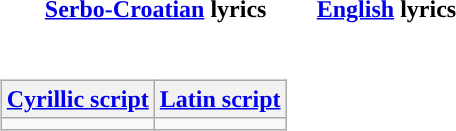<table>
<tr>
<th><a href='#'>Serbo-Croatian</a> lyrics</th>
<th><a href='#'>English</a> lyrics</th>
</tr>
<tr style="text-align:center; white-space:nowrap;">
<td><br><table class="wikitable">
<tr>
<th><a href='#'>Cyrillic script</a></th>
<th><a href='#'>Latin script</a></th>
</tr>
<tr style="vertical-align:top; white-space:nowrap;">
<td></td>
<td></td>
</tr>
</table>
</td>
<td></td>
</tr>
</table>
